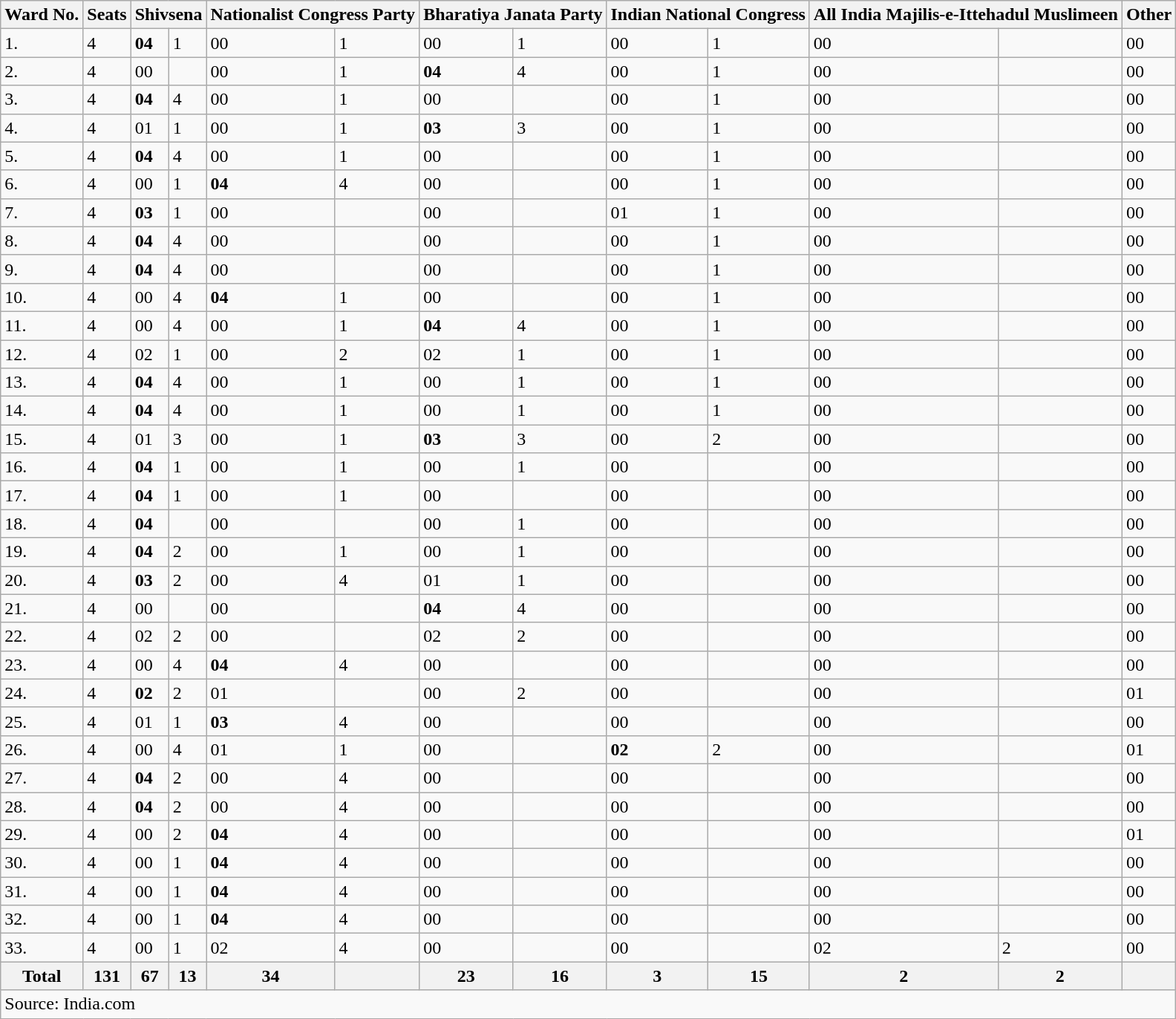<table class="wikitable">
<tr>
<th>Ward No.</th>
<th>Seats</th>
<th colspan="2">Shivsena</th>
<th colspan="2">Nationalist Congress Party</th>
<th colspan="2">Bharatiya Janata Party</th>
<th colspan="2">Indian National Congress</th>
<th colspan="2">All India Majilis-e-Ittehadul Muslimeen</th>
<th>Other</th>
</tr>
<tr>
<td>1.</td>
<td>4</td>
<td><strong>04</strong></td>
<td> 1</td>
<td>00</td>
<td> 1</td>
<td>00</td>
<td> 1</td>
<td>00</td>
<td> 1</td>
<td>00</td>
<td></td>
<td>00</td>
</tr>
<tr>
<td>2.</td>
<td>4</td>
<td>00</td>
<td></td>
<td>00</td>
<td> 1</td>
<td><strong>04</strong></td>
<td> 4</td>
<td>00</td>
<td> 1</td>
<td>00</td>
<td></td>
<td>00</td>
</tr>
<tr>
<td>3.</td>
<td>4</td>
<td><strong>04</strong></td>
<td> 4</td>
<td>00</td>
<td> 1</td>
<td>00</td>
<td></td>
<td>00</td>
<td> 1</td>
<td>00</td>
<td></td>
<td>00</td>
</tr>
<tr>
<td>4.</td>
<td>4</td>
<td>01</td>
<td> 1</td>
<td>00</td>
<td> 1</td>
<td><strong>03</strong></td>
<td> 3</td>
<td>00</td>
<td> 1</td>
<td>00</td>
<td></td>
<td>00</td>
</tr>
<tr>
<td>5.</td>
<td>4</td>
<td><strong>04</strong></td>
<td> 4</td>
<td>00</td>
<td> 1</td>
<td>00</td>
<td></td>
<td>00</td>
<td> 1</td>
<td>00</td>
<td></td>
<td>00</td>
</tr>
<tr>
<td>6.</td>
<td>4</td>
<td>00</td>
<td> 1</td>
<td><strong>04</strong></td>
<td> 4</td>
<td>00</td>
<td></td>
<td>00</td>
<td> 1</td>
<td>00</td>
<td></td>
<td>00</td>
</tr>
<tr>
<td>7.</td>
<td>4</td>
<td><strong>03</strong></td>
<td> 1</td>
<td>00</td>
<td></td>
<td>00</td>
<td></td>
<td>01</td>
<td> 1</td>
<td>00</td>
<td></td>
<td>00</td>
</tr>
<tr>
<td>8.</td>
<td>4</td>
<td><strong>04</strong></td>
<td> 4</td>
<td>00</td>
<td></td>
<td>00</td>
<td></td>
<td>00</td>
<td> 1</td>
<td>00</td>
<td></td>
<td>00</td>
</tr>
<tr>
<td>9.</td>
<td>4</td>
<td><strong>04</strong></td>
<td> 4</td>
<td>00</td>
<td></td>
<td>00</td>
<td></td>
<td>00</td>
<td> 1</td>
<td>00</td>
<td></td>
<td>00</td>
</tr>
<tr>
<td>10.</td>
<td>4</td>
<td>00</td>
<td> 4</td>
<td><strong>04</strong></td>
<td> 1</td>
<td>00</td>
<td></td>
<td>00</td>
<td> 1</td>
<td>00</td>
<td></td>
<td>00</td>
</tr>
<tr>
<td>11.</td>
<td>4</td>
<td>00</td>
<td> 4</td>
<td>00</td>
<td> 1</td>
<td><strong>04</strong></td>
<td> 4</td>
<td>00</td>
<td> 1</td>
<td>00</td>
<td></td>
<td>00</td>
</tr>
<tr>
<td>12.</td>
<td>4</td>
<td>02</td>
<td> 1</td>
<td>00</td>
<td> 2</td>
<td>02</td>
<td> 1</td>
<td>00</td>
<td> 1</td>
<td>00</td>
<td></td>
<td>00</td>
</tr>
<tr>
<td>13.</td>
<td>4</td>
<td><strong>04</strong></td>
<td> 4</td>
<td>00</td>
<td> 1</td>
<td>00</td>
<td> 1</td>
<td>00</td>
<td> 1</td>
<td>00</td>
<td></td>
<td>00</td>
</tr>
<tr>
<td>14.</td>
<td>4</td>
<td><strong>04</strong></td>
<td> 4</td>
<td>00</td>
<td> 1</td>
<td>00</td>
<td> 1</td>
<td>00</td>
<td> 1</td>
<td>00</td>
<td></td>
<td>00</td>
</tr>
<tr>
<td>15.</td>
<td>4</td>
<td>01</td>
<td> 3</td>
<td>00</td>
<td> 1</td>
<td><strong>03</strong></td>
<td> 3</td>
<td>00</td>
<td> 2</td>
<td>00</td>
<td></td>
<td>00</td>
</tr>
<tr>
<td>16.</td>
<td>4</td>
<td><strong>04</strong></td>
<td> 1</td>
<td>00</td>
<td> 1</td>
<td>00</td>
<td> 1</td>
<td>00</td>
<td></td>
<td>00</td>
<td></td>
<td>00</td>
</tr>
<tr>
<td>17.</td>
<td>4</td>
<td><strong>04</strong></td>
<td> 1</td>
<td>00</td>
<td> 1</td>
<td>00</td>
<td></td>
<td>00</td>
<td></td>
<td>00</td>
<td></td>
<td>00</td>
</tr>
<tr>
<td>18.</td>
<td>4</td>
<td><strong>04</strong></td>
<td></td>
<td>00</td>
<td></td>
<td>00</td>
<td> 1</td>
<td>00</td>
<td></td>
<td>00</td>
<td></td>
<td>00</td>
</tr>
<tr>
<td>19.</td>
<td>4</td>
<td><strong>04</strong></td>
<td> 2</td>
<td>00</td>
<td> 1</td>
<td>00</td>
<td> 1</td>
<td>00</td>
<td></td>
<td>00</td>
<td></td>
<td>00</td>
</tr>
<tr>
<td>20.</td>
<td>4</td>
<td><strong>03</strong></td>
<td> 2</td>
<td>00</td>
<td> 4</td>
<td>01</td>
<td> 1</td>
<td>00</td>
<td></td>
<td>00</td>
<td></td>
<td>00</td>
</tr>
<tr>
<td>21.</td>
<td>4</td>
<td>00</td>
<td></td>
<td>00</td>
<td></td>
<td><strong>04</strong></td>
<td> 4</td>
<td>00</td>
<td></td>
<td>00</td>
<td></td>
<td>00</td>
</tr>
<tr>
<td>22.</td>
<td>4</td>
<td>02</td>
<td> 2</td>
<td>00</td>
<td></td>
<td>02</td>
<td> 2</td>
<td>00</td>
<td></td>
<td>00</td>
<td></td>
<td>00</td>
</tr>
<tr>
<td>23.</td>
<td>4</td>
<td>00</td>
<td> 4</td>
<td><strong>04</strong></td>
<td> 4</td>
<td>00</td>
<td></td>
<td>00</td>
<td></td>
<td>00</td>
<td></td>
<td>00</td>
</tr>
<tr>
<td>24.</td>
<td>4</td>
<td><strong>02</strong></td>
<td> 2</td>
<td>01</td>
<td></td>
<td>00</td>
<td> 2</td>
<td>00</td>
<td></td>
<td>00</td>
<td></td>
<td>01</td>
</tr>
<tr>
<td>25.</td>
<td>4</td>
<td>01</td>
<td> 1</td>
<td><strong>03</strong></td>
<td> 4</td>
<td>00</td>
<td></td>
<td>00</td>
<td></td>
<td>00</td>
<td></td>
<td>00</td>
</tr>
<tr>
<td>26.</td>
<td>4</td>
<td>00</td>
<td> 4</td>
<td>01</td>
<td> 1</td>
<td>00</td>
<td></td>
<td><strong>02</strong></td>
<td> 2</td>
<td>00</td>
<td></td>
<td>01</td>
</tr>
<tr>
<td>27.</td>
<td>4</td>
<td><strong>04</strong></td>
<td> 2</td>
<td>00</td>
<td> 4</td>
<td>00</td>
<td></td>
<td>00</td>
<td></td>
<td>00</td>
<td></td>
<td>00</td>
</tr>
<tr>
<td>28.</td>
<td>4</td>
<td><strong>04</strong></td>
<td> 2</td>
<td>00</td>
<td> 4</td>
<td>00</td>
<td></td>
<td>00</td>
<td></td>
<td>00</td>
<td></td>
<td>00</td>
</tr>
<tr>
<td>29.</td>
<td>4</td>
<td>00</td>
<td> 2</td>
<td><strong>04</strong></td>
<td> 4</td>
<td>00</td>
<td></td>
<td>00</td>
<td></td>
<td>00</td>
<td></td>
<td>01</td>
</tr>
<tr>
<td>30.</td>
<td>4</td>
<td>00</td>
<td> 1</td>
<td><strong>04</strong></td>
<td> 4</td>
<td>00</td>
<td></td>
<td>00</td>
<td></td>
<td>00</td>
<td></td>
<td>00</td>
</tr>
<tr>
<td>31.</td>
<td>4</td>
<td>00</td>
<td> 1</td>
<td><strong>04</strong></td>
<td> 4</td>
<td>00</td>
<td></td>
<td>00</td>
<td></td>
<td>00</td>
<td></td>
<td>00</td>
</tr>
<tr>
<td>32.</td>
<td>4</td>
<td>00</td>
<td> 1</td>
<td><strong>04</strong></td>
<td> 4</td>
<td>00</td>
<td></td>
<td>00</td>
<td></td>
<td>00</td>
<td></td>
<td>00</td>
</tr>
<tr>
<td>33.</td>
<td>4</td>
<td>00</td>
<td> 1</td>
<td>02</td>
<td> 4</td>
<td>00</td>
<td></td>
<td>00</td>
<td></td>
<td>02</td>
<td> 2</td>
<td>00</td>
</tr>
<tr>
<th>Total</th>
<th>131</th>
<th>67</th>
<th> 13</th>
<th>34</th>
<th></th>
<th>23</th>
<th> 16</th>
<th>3</th>
<th> 15</th>
<th>2</th>
<th> 2</th>
<th></th>
</tr>
<tr>
<td align=left colspan=13>Source: India.com</td>
</tr>
</table>
